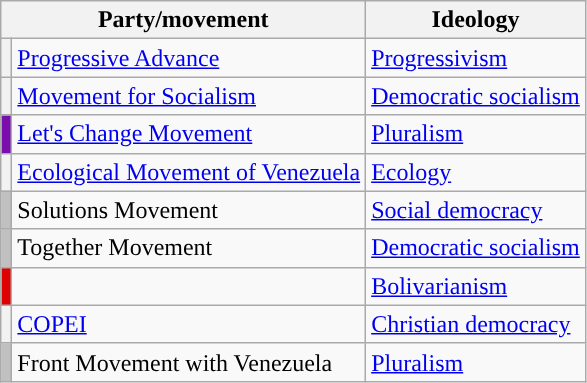<table class="wikitable">
<tr>
<th colspan=2>Party/movement</th>
<th>Ideology</th>
</tr>
<tr>
<th style="background-color:"></th>
<td><a href='#'>Progressive Advance</a></td>
<td><a href='#'>Progressivism</a></td>
</tr>
<tr>
<th style="background-color:"></th>
<td><a href='#'>Movement for Socialism</a></td>
<td><a href='#'>Democratic socialism</a></td>
</tr>
<tr>
<th style="background-color:#790ead"></th>
<td><a href='#'>Let's Change Movement</a></td>
<td><a href='#'>Pluralism</a></td>
</tr>
<tr>
<th style="background-color:"></th>
<td><a href='#'>Ecological Movement of Venezuela</a></td>
<td><a href='#'>Ecology</a></td>
</tr>
<tr>
<th style="background-color:#C0C0C0"></th>
<td>Solutions Movement</td>
<td><a href='#'>Social democracy</a></td>
</tr>
<tr>
<th style="background-color:#C0C0C0"></th>
<td>Together Movement</td>
<td><a href='#'>Democratic socialism</a></td>
</tr>
<tr>
<th style="background-color:#DF0101"></th>
<td></td>
<td><a href='#'>Bolivarianism</a></td>
</tr>
<tr>
<th style="background-color:"></th>
<td><a href='#'>COPEI</a></td>
<td><a href='#'>Christian democracy</a></td>
</tr>
<tr>
<th style="background-color:#C0C0C0"></th>
<td>Front Movement with Venezuela</td>
<td><a href='#'>Pluralism</a></td>
</tr>
</table>
